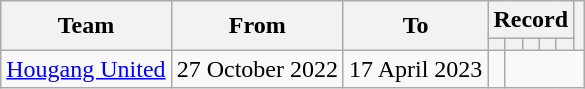<table class=wikitable style="text-align: center">
<tr>
<th rowspan=2>Team</th>
<th rowspan=2>From</th>
<th rowspan=2>To</th>
<th colspan=5>Record</th>
<th rowspan=2></th>
</tr>
<tr>
<th></th>
<th></th>
<th></th>
<th></th>
<th></th>
</tr>
<tr>
<td align=left><a href='#'>Hougang United</a></td>
<td align=left>27 October 2022</td>
<td align=left>17 April 2023<br></td>
<td></td>
</tr>
</table>
